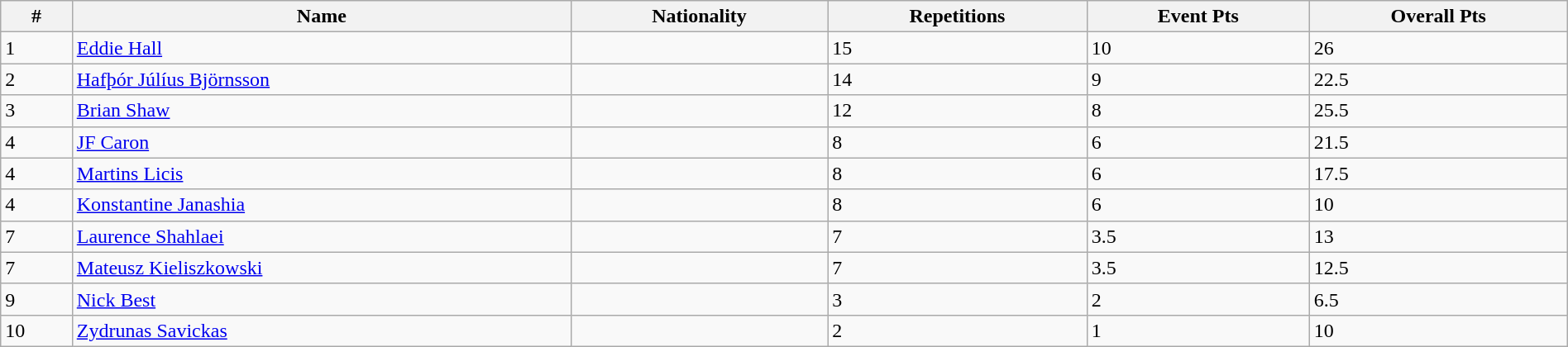<table class="wikitable sortable" style="display: inline-table; width: 100%;">
<tr>
<th>#</th>
<th>Name</th>
<th>Nationality</th>
<th>Repetitions</th>
<th>Event Pts</th>
<th>Overall Pts</th>
</tr>
<tr>
<td>1</td>
<td><a href='#'>Eddie Hall</a></td>
<td></td>
<td>15</td>
<td>10</td>
<td>26</td>
</tr>
<tr>
<td>2</td>
<td><a href='#'>Hafþór Júlíus Björnsson</a></td>
<td></td>
<td>14</td>
<td>9</td>
<td>22.5</td>
</tr>
<tr>
<td>3</td>
<td><a href='#'>Brian Shaw</a></td>
<td></td>
<td>12</td>
<td>8</td>
<td>25.5</td>
</tr>
<tr>
<td>4</td>
<td><a href='#'>JF Caron</a></td>
<td></td>
<td>8</td>
<td>6</td>
<td>21.5</td>
</tr>
<tr>
<td>4</td>
<td><a href='#'>Martins Licis</a></td>
<td></td>
<td>8</td>
<td>6</td>
<td>17.5</td>
</tr>
<tr>
<td>4</td>
<td><a href='#'>Konstantine Janashia</a></td>
<td></td>
<td>8</td>
<td>6</td>
<td>10</td>
</tr>
<tr>
<td>7</td>
<td><a href='#'>Laurence Shahlaei</a></td>
<td></td>
<td>7</td>
<td>3.5</td>
<td>13</td>
</tr>
<tr>
<td>7</td>
<td><a href='#'>Mateusz Kieliszkowski</a></td>
<td></td>
<td>7</td>
<td>3.5</td>
<td>12.5</td>
</tr>
<tr>
<td>9</td>
<td><a href='#'>Nick Best</a></td>
<td></td>
<td>3</td>
<td>2</td>
<td>6.5</td>
</tr>
<tr>
<td>10</td>
<td><a href='#'>Zydrunas Savickas</a></td>
<td></td>
<td>2</td>
<td>1</td>
<td>10</td>
</tr>
</table>
